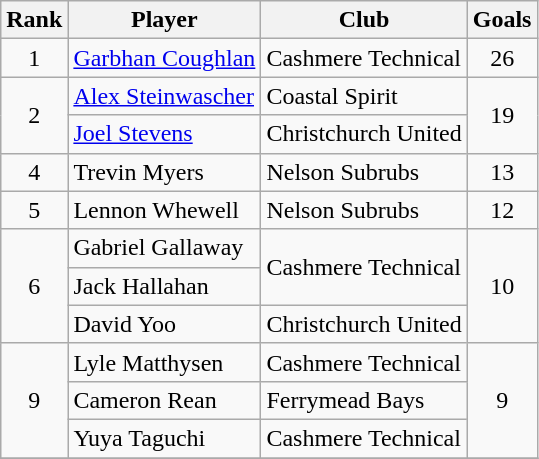<table class="wikitable" style="text-align:center">
<tr>
<th>Rank</th>
<th>Player</th>
<th>Club</th>
<th>Goals</th>
</tr>
<tr>
<td rowspan="1">1</td>
<td align=left> <a href='#'>Garbhan Coughlan</a></td>
<td align=left>Cashmere Technical</td>
<td rowspan="1">26</td>
</tr>
<tr>
<td rowspan="2">2</td>
<td align=left> <a href='#'>Alex Steinwascher</a></td>
<td align=left>Coastal Spirit</td>
<td rowspan="2">19</td>
</tr>
<tr>
<td align=left> <a href='#'>Joel Stevens</a></td>
<td align=left>Christchurch United</td>
</tr>
<tr>
<td rowspan="1">4</td>
<td align=left> Trevin Myers</td>
<td align=left>Nelson Subrubs</td>
<td rowspan="1">13</td>
</tr>
<tr>
<td rowspan="1">5</td>
<td align=left> Lennon Whewell</td>
<td align=left>Nelson Subrubs</td>
<td rowspan="1">12</td>
</tr>
<tr>
<td rowspan="3">6</td>
<td align=left> Gabriel Gallaway</td>
<td align=left rowspan=2>Cashmere Technical</td>
<td rowspan="3">10</td>
</tr>
<tr>
<td align=left> Jack Hallahan</td>
</tr>
<tr>
<td align=left> David Yoo</td>
<td align=left>Christchurch United</td>
</tr>
<tr>
<td rowspan="3">9</td>
<td align=left> Lyle Matthysen</td>
<td align=left>Cashmere Technical</td>
<td rowspan="3">9</td>
</tr>
<tr>
<td align=left> Cameron Rean</td>
<td align=left>Ferrymead Bays</td>
</tr>
<tr>
<td align=left> Yuya Taguchi</td>
<td align=left>Cashmere Technical</td>
</tr>
<tr>
</tr>
</table>
